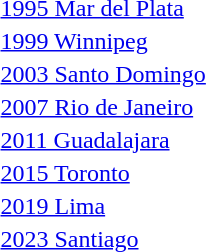<table>
<tr>
<td rowspan=2><a href='#'>1995 Mar del Plata</a><br></td>
<td rowspan=2></td>
<td rowspan=2></td>
<td></td>
</tr>
<tr>
<td></td>
</tr>
<tr>
<td rowspan=2><a href='#'>1999 Winnipeg</a><br></td>
<td rowspan=2></td>
<td rowspan=2></td>
<td></td>
</tr>
<tr>
<td></td>
</tr>
<tr>
<td rowspan=2><a href='#'>2003 Santo Domingo</a><br></td>
<td rowspan=2></td>
<td rowspan=2></td>
<td></td>
</tr>
<tr>
<td></td>
</tr>
<tr>
<td rowspan=2><a href='#'>2007 Rio de Janeiro</a><br></td>
<td rowspan=2></td>
<td rowspan=2></td>
<td></td>
</tr>
<tr>
<td></td>
</tr>
<tr>
<td rowspan=2><a href='#'>2011 Guadalajara</a><br></td>
<td rowspan=2></td>
<td rowspan=2></td>
<td></td>
</tr>
<tr>
<td></td>
</tr>
<tr>
<td rowspan=2><a href='#'>2015 Toronto</a><br></td>
<td rowspan=2></td>
<td rowspan=2></td>
<td></td>
</tr>
<tr>
<td></td>
</tr>
<tr>
<td rowspan=2><a href='#'>2019 Lima</a><br></td>
<td rowspan=2></td>
<td rowspan=2></td>
<td></td>
</tr>
<tr>
<td></td>
</tr>
<tr>
<td rowspan=2><a href='#'>2023 Santiago</a><br></td>
<td rowspan=2></td>
<td rowspan=2></td>
<td></td>
</tr>
<tr>
<td></td>
</tr>
</table>
